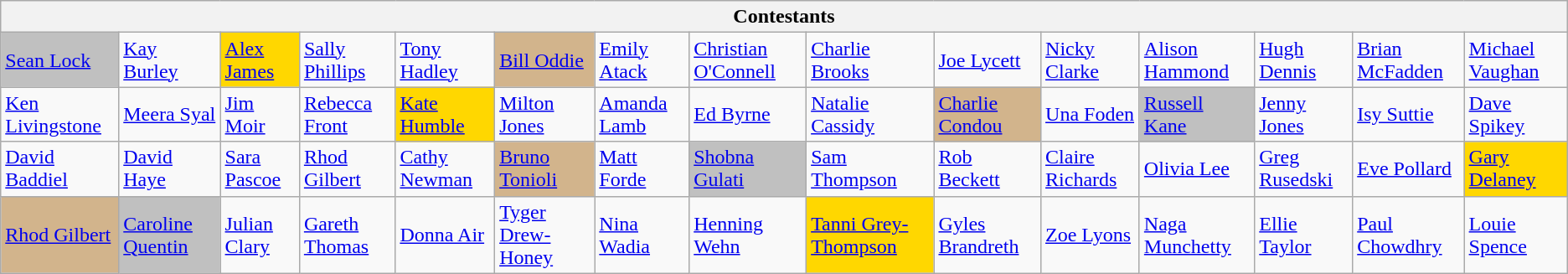<table class="wikitable collapsible">
<tr>
<th colspan="15">Contestants</th>
</tr>
<tr>
<td style="background:silver;"><a href='#'>Sean Lock</a></td>
<td><a href='#'>Kay Burley</a></td>
<td style="background:gold;"><a href='#'>Alex James</a></td>
<td><a href='#'>Sally Phillips</a></td>
<td><a href='#'>Tony Hadley</a></td>
<td style="background:tan;"><a href='#'>Bill Oddie</a></td>
<td><a href='#'>Emily Atack</a></td>
<td><a href='#'>Christian O'Connell</a></td>
<td><a href='#'>Charlie Brooks</a></td>
<td><a href='#'>Joe Lycett</a></td>
<td><a href='#'>Nicky Clarke</a></td>
<td><a href='#'>Alison Hammond</a></td>
<td><a href='#'>Hugh Dennis</a></td>
<td><a href='#'>Brian McFadden</a></td>
<td><a href='#'>Michael Vaughan</a></td>
</tr>
<tr>
<td><a href='#'>Ken Livingstone</a></td>
<td><a href='#'>Meera Syal</a></td>
<td><a href='#'>Jim Moir</a></td>
<td><a href='#'>Rebecca Front</a></td>
<td style="background:gold;"><a href='#'>Kate Humble</a></td>
<td><a href='#'>Milton Jones</a></td>
<td><a href='#'>Amanda Lamb</a></td>
<td><a href='#'>Ed Byrne</a></td>
<td><a href='#'>Natalie Cassidy</a></td>
<td style="background:tan;"><a href='#'>Charlie Condou</a></td>
<td><a href='#'>Una Foden</a></td>
<td style="background:silver;"><a href='#'>Russell Kane</a></td>
<td><a href='#'>Jenny Jones</a></td>
<td><a href='#'>Isy Suttie</a></td>
<td><a href='#'>Dave Spikey</a></td>
</tr>
<tr>
<td><a href='#'>David Baddiel</a></td>
<td><a href='#'>David Haye</a></td>
<td><a href='#'>Sara Pascoe</a></td>
<td><a href='#'>Rhod Gilbert</a></td>
<td><a href='#'>Cathy Newman</a></td>
<td style="background:tan;"><a href='#'>Bruno Tonioli</a></td>
<td><a href='#'>Matt Forde</a></td>
<td style="background:silver;"><a href='#'>Shobna Gulati</a></td>
<td><a href='#'>Sam Thompson</a></td>
<td><a href='#'>Rob Beckett</a></td>
<td><a href='#'>Claire Richards</a></td>
<td><a href='#'>Olivia Lee</a></td>
<td><a href='#'>Greg Rusedski</a></td>
<td><a href='#'>Eve Pollard</a></td>
<td style="background:gold;"><a href='#'>Gary Delaney</a></td>
</tr>
<tr>
<td style="background:tan;"><a href='#'>Rhod Gilbert</a></td>
<td style="background:silver;"><a href='#'>Caroline Quentin</a></td>
<td><a href='#'>Julian Clary</a></td>
<td><a href='#'>Gareth Thomas</a></td>
<td><a href='#'>Donna Air</a></td>
<td><a href='#'>Tyger Drew-Honey</a></td>
<td><a href='#'>Nina Wadia</a></td>
<td><a href='#'>Henning Wehn</a></td>
<td style="background:gold;"><a href='#'>Tanni Grey-Thompson</a></td>
<td><a href='#'>Gyles Brandreth</a></td>
<td><a href='#'>Zoe Lyons</a></td>
<td><a href='#'>Naga Munchetty</a></td>
<td><a href='#'>Ellie Taylor</a></td>
<td><a href='#'>Paul Chowdhry</a></td>
<td><a href='#'>Louie Spence</a></td>
</tr>
</table>
